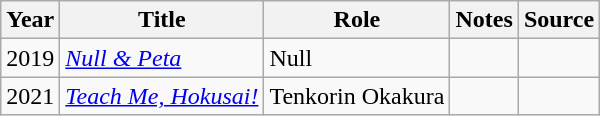<table class="wikitable">
<tr>
<th>Year</th>
<th>Title</th>
<th>Role</th>
<th>Notes</th>
<th>Source</th>
</tr>
<tr>
<td rowspan="1">2019</td>
<td><em><a href='#'>Null & Peta</a></em></td>
<td>Null</td>
<td></td>
<td></td>
</tr>
<tr>
<td rowspan="1">2021</td>
<td><em><a href='#'>Teach Me, Hokusai!</a></em></td>
<td>Tenkorin Okakura</td>
<td></td>
<td></td>
</tr>
</table>
